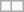<table class="wikitable">
<tr>
<td></td>
<td></td>
</tr>
</table>
